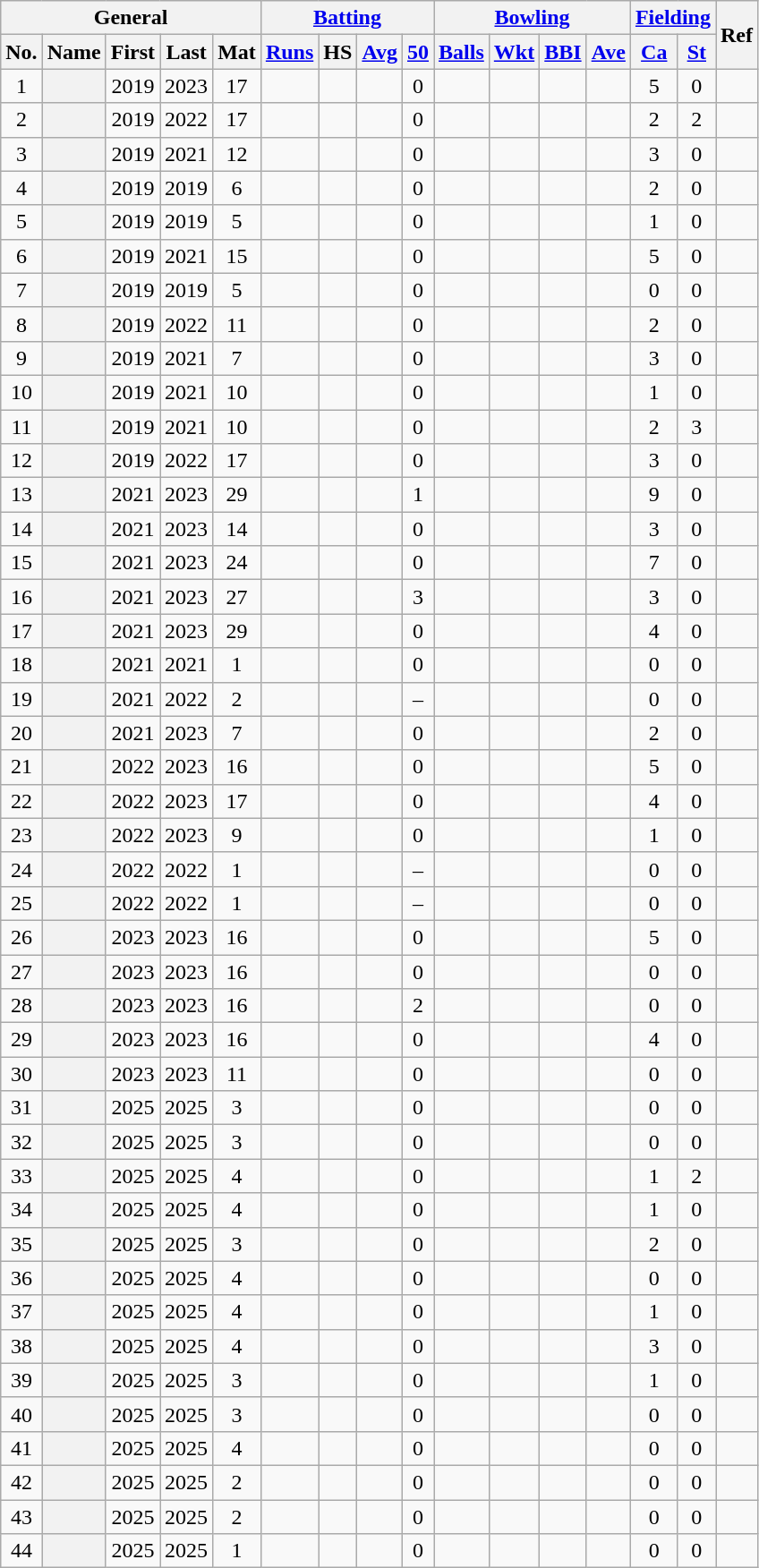<table class="wikitable plainrowheaders sortable">
<tr align="center">
<th scope="col" colspan=5 class="unsortable">General</th>
<th scope="col" colspan=4 class="unsortable"><a href='#'>Batting</a></th>
<th scope="col" colspan=4 class="unsortable"><a href='#'>Bowling</a></th>
<th scope="col" colspan=2 class="unsortable"><a href='#'>Fielding</a></th>
<th scope="col" rowspan=2 class="unsortable">Ref</th>
</tr>
<tr align="center">
<th scope="col">No.</th>
<th scope="col">Name</th>
<th scope="col">First</th>
<th scope="col">Last</th>
<th scope="col">Mat</th>
<th scope="col"><a href='#'>Runs</a></th>
<th scope="col">HS</th>
<th scope="col"><a href='#'>Avg</a></th>
<th scope="col"><a href='#'>50</a></th>
<th scope="col"><a href='#'>Balls</a></th>
<th scope="col"><a href='#'>Wkt</a></th>
<th scope="col"><a href='#'>BBI</a></th>
<th scope="col"><a href='#'>Ave</a></th>
<th scope="col"><a href='#'>Ca</a></th>
<th scope="col"><a href='#'>St</a></th>
</tr>
<tr align="center">
<td>1</td>
<th scope="row"></th>
<td>2019</td>
<td>2023</td>
<td>17</td>
<td></td>
<td></td>
<td></td>
<td>0</td>
<td></td>
<td></td>
<td></td>
<td></td>
<td>5</td>
<td>0</td>
<td></td>
</tr>
<tr align="center">
<td>2</td>
<th scope="row"></th>
<td>2019</td>
<td>2022</td>
<td>17</td>
<td></td>
<td></td>
<td></td>
<td>0</td>
<td></td>
<td></td>
<td></td>
<td></td>
<td>2</td>
<td>2</td>
<td></td>
</tr>
<tr align="center">
<td>3</td>
<th scope="row"></th>
<td>2019</td>
<td>2021</td>
<td>12</td>
<td></td>
<td></td>
<td></td>
<td>0</td>
<td></td>
<td></td>
<td></td>
<td></td>
<td>3</td>
<td>0</td>
<td></td>
</tr>
<tr align="center">
<td>4</td>
<th scope="row"></th>
<td>2019</td>
<td>2019</td>
<td>6</td>
<td></td>
<td></td>
<td></td>
<td>0</td>
<td></td>
<td></td>
<td></td>
<td></td>
<td>2</td>
<td>0</td>
<td></td>
</tr>
<tr align="center">
<td>5</td>
<th scope="row"></th>
<td>2019</td>
<td>2019</td>
<td>5</td>
<td></td>
<td></td>
<td></td>
<td>0</td>
<td></td>
<td></td>
<td></td>
<td></td>
<td>1</td>
<td>0</td>
<td></td>
</tr>
<tr align="center">
<td>6</td>
<th scope="row"></th>
<td>2019</td>
<td>2021</td>
<td>15</td>
<td></td>
<td></td>
<td></td>
<td>0</td>
<td></td>
<td></td>
<td></td>
<td></td>
<td>5</td>
<td>0</td>
<td></td>
</tr>
<tr align="center">
<td>7</td>
<th scope="row"></th>
<td>2019</td>
<td>2019</td>
<td>5</td>
<td></td>
<td></td>
<td></td>
<td>0</td>
<td></td>
<td></td>
<td></td>
<td></td>
<td>0</td>
<td>0</td>
<td></td>
</tr>
<tr align="center">
<td>8</td>
<th scope="row"></th>
<td>2019</td>
<td>2022</td>
<td>11</td>
<td></td>
<td></td>
<td></td>
<td>0</td>
<td></td>
<td></td>
<td></td>
<td></td>
<td>2</td>
<td>0</td>
<td></td>
</tr>
<tr align="center">
<td>9</td>
<th scope="row"></th>
<td>2019</td>
<td>2021</td>
<td>7</td>
<td></td>
<td></td>
<td></td>
<td>0</td>
<td></td>
<td></td>
<td></td>
<td></td>
<td>3</td>
<td>0</td>
<td></td>
</tr>
<tr align="center">
<td>10</td>
<th scope="row"></th>
<td>2019</td>
<td>2021</td>
<td>10</td>
<td></td>
<td></td>
<td></td>
<td>0</td>
<td></td>
<td></td>
<td></td>
<td></td>
<td>1</td>
<td>0</td>
<td></td>
</tr>
<tr align="center">
<td>11</td>
<th scope="row"></th>
<td>2019</td>
<td>2021</td>
<td>10</td>
<td></td>
<td></td>
<td></td>
<td>0</td>
<td></td>
<td></td>
<td></td>
<td></td>
<td>2</td>
<td>3</td>
<td></td>
</tr>
<tr align="center">
<td>12</td>
<th scope="row"></th>
<td>2019</td>
<td>2022</td>
<td>17</td>
<td></td>
<td></td>
<td></td>
<td>0</td>
<td></td>
<td></td>
<td></td>
<td></td>
<td>3</td>
<td>0</td>
<td></td>
</tr>
<tr align="center">
<td>13</td>
<th scope="row"></th>
<td>2021</td>
<td>2023</td>
<td>29</td>
<td></td>
<td></td>
<td></td>
<td>1</td>
<td></td>
<td></td>
<td></td>
<td></td>
<td>9</td>
<td>0</td>
<td></td>
</tr>
<tr align="center">
<td>14</td>
<th scope="row"></th>
<td>2021</td>
<td>2023</td>
<td>14</td>
<td></td>
<td></td>
<td></td>
<td>0</td>
<td></td>
<td></td>
<td></td>
<td></td>
<td>3</td>
<td>0</td>
<td></td>
</tr>
<tr align="center">
<td>15</td>
<th scope="row"></th>
<td>2021</td>
<td>2023</td>
<td>24</td>
<td></td>
<td></td>
<td></td>
<td>0</td>
<td></td>
<td></td>
<td></td>
<td></td>
<td>7</td>
<td>0</td>
<td></td>
</tr>
<tr align="center">
<td>16</td>
<th scope="row"></th>
<td>2021</td>
<td>2023</td>
<td>27</td>
<td></td>
<td></td>
<td></td>
<td>3</td>
<td></td>
<td></td>
<td></td>
<td></td>
<td>3</td>
<td>0</td>
<td></td>
</tr>
<tr align="center">
<td>17</td>
<th scope="row"></th>
<td>2021</td>
<td>2023</td>
<td>29</td>
<td></td>
<td></td>
<td></td>
<td>0</td>
<td></td>
<td></td>
<td></td>
<td></td>
<td>4</td>
<td>0</td>
<td></td>
</tr>
<tr align="center">
<td>18</td>
<th scope="row"></th>
<td>2021</td>
<td>2021</td>
<td>1</td>
<td></td>
<td></td>
<td></td>
<td>0</td>
<td></td>
<td></td>
<td></td>
<td></td>
<td>0</td>
<td>0</td>
<td></td>
</tr>
<tr align="center">
<td>19</td>
<th scope="row"></th>
<td>2021</td>
<td>2022</td>
<td>2</td>
<td></td>
<td></td>
<td></td>
<td>–</td>
<td></td>
<td></td>
<td></td>
<td></td>
<td>0</td>
<td>0</td>
<td></td>
</tr>
<tr align="center">
<td>20</td>
<th scope="row"></th>
<td>2021</td>
<td>2023</td>
<td>7</td>
<td></td>
<td></td>
<td></td>
<td>0</td>
<td></td>
<td></td>
<td></td>
<td></td>
<td>2</td>
<td>0</td>
<td></td>
</tr>
<tr align="center">
<td>21</td>
<th scope="row"></th>
<td>2022</td>
<td>2023</td>
<td>16</td>
<td></td>
<td></td>
<td></td>
<td>0</td>
<td></td>
<td></td>
<td></td>
<td></td>
<td>5</td>
<td>0</td>
<td></td>
</tr>
<tr align="center">
<td>22</td>
<th scope="row"></th>
<td>2022</td>
<td>2023</td>
<td>17</td>
<td></td>
<td></td>
<td></td>
<td>0</td>
<td></td>
<td></td>
<td></td>
<td></td>
<td>4</td>
<td>0</td>
<td></td>
</tr>
<tr align="center">
<td>23</td>
<th scope="row"></th>
<td>2022</td>
<td>2023</td>
<td>9</td>
<td></td>
<td></td>
<td></td>
<td>0</td>
<td></td>
<td></td>
<td></td>
<td></td>
<td>1</td>
<td>0</td>
<td></td>
</tr>
<tr align="center">
<td>24</td>
<th scope="row"></th>
<td>2022</td>
<td>2022</td>
<td>1</td>
<td></td>
<td></td>
<td></td>
<td>–</td>
<td></td>
<td></td>
<td></td>
<td></td>
<td>0</td>
<td>0</td>
<td></td>
</tr>
<tr align="center">
<td>25</td>
<th scope="row"></th>
<td>2022</td>
<td>2022</td>
<td>1</td>
<td></td>
<td></td>
<td></td>
<td>–</td>
<td></td>
<td></td>
<td></td>
<td></td>
<td>0</td>
<td>0</td>
<td></td>
</tr>
<tr align="center">
<td>26</td>
<th scope="row"></th>
<td>2023</td>
<td>2023</td>
<td>16</td>
<td></td>
<td></td>
<td></td>
<td>0</td>
<td></td>
<td></td>
<td></td>
<td></td>
<td>5</td>
<td>0</td>
<td></td>
</tr>
<tr align="center">
<td>27</td>
<th scope="row"></th>
<td>2023</td>
<td>2023</td>
<td>16</td>
<td></td>
<td></td>
<td></td>
<td>0</td>
<td></td>
<td></td>
<td></td>
<td></td>
<td>0</td>
<td>0</td>
<td></td>
</tr>
<tr align="center">
<td>28</td>
<th scope="row"></th>
<td>2023</td>
<td>2023</td>
<td>16</td>
<td></td>
<td></td>
<td></td>
<td>2</td>
<td></td>
<td></td>
<td></td>
<td></td>
<td>0</td>
<td>0</td>
<td></td>
</tr>
<tr align="center">
<td>29</td>
<th scope="row"></th>
<td>2023</td>
<td>2023</td>
<td>16</td>
<td></td>
<td></td>
<td></td>
<td>0</td>
<td></td>
<td></td>
<td></td>
<td></td>
<td>4</td>
<td>0</td>
<td></td>
</tr>
<tr align="center">
<td>30</td>
<th scope="row"></th>
<td>2023</td>
<td>2023</td>
<td>11</td>
<td></td>
<td></td>
<td></td>
<td>0</td>
<td></td>
<td></td>
<td></td>
<td></td>
<td>0</td>
<td>0</td>
<td></td>
</tr>
<tr align="center">
<td>31</td>
<th scope="row"></th>
<td>2025</td>
<td>2025</td>
<td>3</td>
<td></td>
<td></td>
<td></td>
<td>0</td>
<td></td>
<td></td>
<td></td>
<td></td>
<td>0</td>
<td>0</td>
<td></td>
</tr>
<tr align="center">
<td>32</td>
<th scope="row"></th>
<td>2025</td>
<td>2025</td>
<td>3</td>
<td></td>
<td></td>
<td></td>
<td>0</td>
<td></td>
<td></td>
<td></td>
<td></td>
<td>0</td>
<td>0</td>
<td></td>
</tr>
<tr align="center">
<td>33</td>
<th scope="row"></th>
<td>2025</td>
<td>2025</td>
<td>4</td>
<td></td>
<td></td>
<td></td>
<td>0</td>
<td></td>
<td></td>
<td></td>
<td></td>
<td>1</td>
<td>2</td>
<td></td>
</tr>
<tr align="center">
<td>34</td>
<th scope="row"></th>
<td>2025</td>
<td>2025</td>
<td>4</td>
<td></td>
<td></td>
<td></td>
<td>0</td>
<td></td>
<td></td>
<td></td>
<td></td>
<td>1</td>
<td>0</td>
<td></td>
</tr>
<tr align="center">
<td>35</td>
<th scope="row"></th>
<td>2025</td>
<td>2025</td>
<td>3</td>
<td></td>
<td></td>
<td></td>
<td>0</td>
<td></td>
<td></td>
<td></td>
<td></td>
<td>2</td>
<td>0</td>
<td></td>
</tr>
<tr align="center">
<td>36</td>
<th scope="row"></th>
<td>2025</td>
<td>2025</td>
<td>4</td>
<td></td>
<td></td>
<td></td>
<td>0</td>
<td></td>
<td></td>
<td></td>
<td></td>
<td>0</td>
<td>0</td>
<td></td>
</tr>
<tr align="center">
<td>37</td>
<th scope="row"></th>
<td>2025</td>
<td>2025</td>
<td>4</td>
<td></td>
<td></td>
<td></td>
<td>0</td>
<td></td>
<td></td>
<td></td>
<td></td>
<td>1</td>
<td>0</td>
<td></td>
</tr>
<tr align="center">
<td>38</td>
<th scope="row"></th>
<td>2025</td>
<td>2025</td>
<td>4</td>
<td></td>
<td></td>
<td></td>
<td>0</td>
<td></td>
<td></td>
<td></td>
<td></td>
<td>3</td>
<td>0</td>
<td></td>
</tr>
<tr align="center">
<td>39</td>
<th scope="row"></th>
<td>2025</td>
<td>2025</td>
<td>3</td>
<td></td>
<td></td>
<td></td>
<td>0</td>
<td></td>
<td></td>
<td></td>
<td></td>
<td>1</td>
<td>0</td>
<td></td>
</tr>
<tr align="center">
<td>40</td>
<th scope="row"></th>
<td>2025</td>
<td>2025</td>
<td>3</td>
<td></td>
<td></td>
<td></td>
<td>0</td>
<td></td>
<td></td>
<td></td>
<td></td>
<td>0</td>
<td>0</td>
<td></td>
</tr>
<tr align="center">
<td>41</td>
<th scope="row"></th>
<td>2025</td>
<td>2025</td>
<td>4</td>
<td></td>
<td></td>
<td></td>
<td>0</td>
<td></td>
<td></td>
<td></td>
<td></td>
<td>0</td>
<td>0</td>
<td></td>
</tr>
<tr align="center">
<td>42</td>
<th scope="row"></th>
<td>2025</td>
<td>2025</td>
<td>2</td>
<td></td>
<td></td>
<td></td>
<td>0</td>
<td></td>
<td></td>
<td></td>
<td></td>
<td>0</td>
<td>0</td>
<td></td>
</tr>
<tr align="center">
<td>43</td>
<th scope="row"></th>
<td>2025</td>
<td>2025</td>
<td>2</td>
<td></td>
<td></td>
<td></td>
<td>0</td>
<td></td>
<td></td>
<td></td>
<td></td>
<td>0</td>
<td>0</td>
<td></td>
</tr>
<tr align="center">
<td>44</td>
<th scope="row"></th>
<td>2025</td>
<td>2025</td>
<td>1</td>
<td></td>
<td></td>
<td></td>
<td>0</td>
<td></td>
<td></td>
<td></td>
<td></td>
<td>0</td>
<td>0</td>
<td></td>
</tr>
</table>
